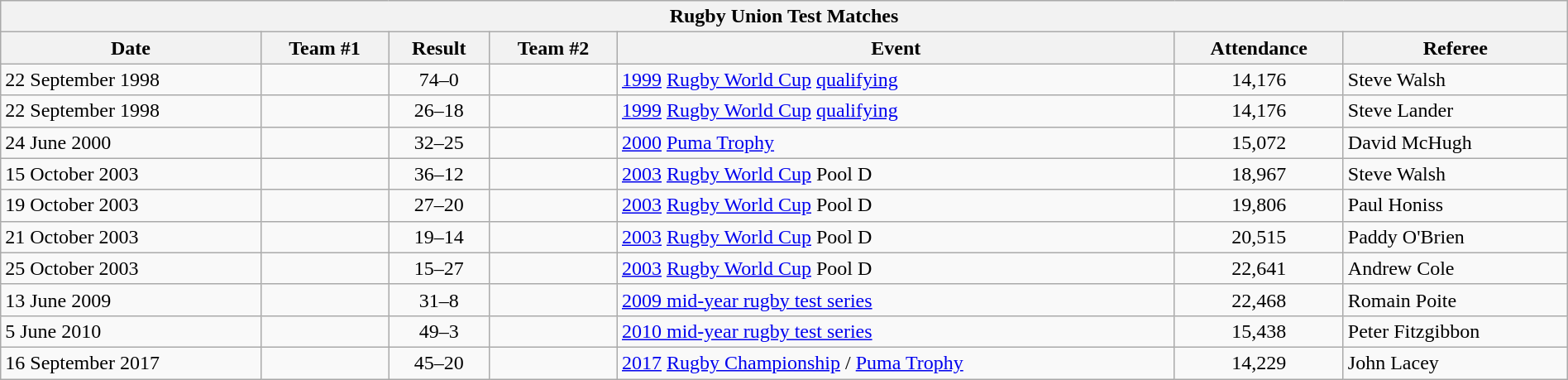<table class="wikitable collapsible collapsed"  style="text-align:left; width:100%;">
<tr>
<th colspan="7">Rugby Union Test Matches</th>
</tr>
<tr>
<th>Date</th>
<th>Team #1</th>
<th>Result</th>
<th>Team #2</th>
<th>Event</th>
<th>Attendance</th>
<th>Referee</th>
</tr>
<tr>
<td>22 September 1998</td>
<td style="text-align:right;"></td>
<td style="text-align:center;">74–0</td>
<td></td>
<td><a href='#'>1999</a> <a href='#'>Rugby World Cup</a> <a href='#'>qualifying</a></td>
<td style="text-align:center;">14,176</td>
<td>Steve Walsh</td>
</tr>
<tr>
<td>22 September 1998</td>
<td style="text-align:right;"></td>
<td style="text-align:center;">26–18</td>
<td></td>
<td><a href='#'>1999</a> <a href='#'>Rugby World Cup</a> <a href='#'>qualifying</a></td>
<td style="text-align:center;">14,176</td>
<td>Steve Lander</td>
</tr>
<tr>
<td>24 June 2000</td>
<td style="text-align:right;"></td>
<td style="text-align:center;">32–25</td>
<td></td>
<td><a href='#'>2000</a> <a href='#'>Puma Trophy</a></td>
<td style="text-align:center;">15,072</td>
<td>David McHugh</td>
</tr>
<tr>
<td>15 October 2003</td>
<td style="text-align:right;"></td>
<td style="text-align:center;">36–12</td>
<td></td>
<td><a href='#'>2003</a> <a href='#'>Rugby World Cup</a> Pool D</td>
<td style="text-align:center;">18,967</td>
<td>Steve Walsh</td>
</tr>
<tr>
<td>19 October 2003</td>
<td style="text-align:right;"></td>
<td style="text-align:center;">27–20</td>
<td></td>
<td><a href='#'>2003</a> <a href='#'>Rugby World Cup</a> Pool D</td>
<td style="text-align:center;">19,806</td>
<td>Paul Honiss</td>
</tr>
<tr>
<td>21 October 2003</td>
<td style="text-align:right;"></td>
<td style="text-align:center;">19–14</td>
<td></td>
<td><a href='#'>2003</a> <a href='#'>Rugby World Cup</a> Pool D</td>
<td style="text-align:center;">20,515</td>
<td>Paddy O'Brien</td>
</tr>
<tr>
<td>25 October 2003</td>
<td style="text-align:right;"></td>
<td style="text-align:center;">15–27</td>
<td></td>
<td><a href='#'>2003</a> <a href='#'>Rugby World Cup</a> Pool D</td>
<td style="text-align:center;">22,641</td>
<td>Andrew Cole</td>
</tr>
<tr>
<td>13 June 2009</td>
<td style="text-align:right;"></td>
<td style="text-align:center;">31–8</td>
<td></td>
<td><a href='#'>2009 mid-year rugby test series</a></td>
<td style="text-align:center;">22,468</td>
<td>Romain Poite</td>
</tr>
<tr>
<td>5 June 2010</td>
<td style="text-align:right;"></td>
<td style="text-align:center;">49–3</td>
<td></td>
<td><a href='#'>2010 mid-year rugby test series</a></td>
<td style="text-align:center;">15,438</td>
<td>Peter Fitzgibbon</td>
</tr>
<tr>
<td>16 September 2017</td>
<td style="text-align:right;"></td>
<td style="text-align:center;">45–20</td>
<td></td>
<td><a href='#'>2017</a> <a href='#'>Rugby Championship</a> / <a href='#'>Puma Trophy</a></td>
<td style="text-align:center;">14,229</td>
<td>John Lacey</td>
</tr>
</table>
